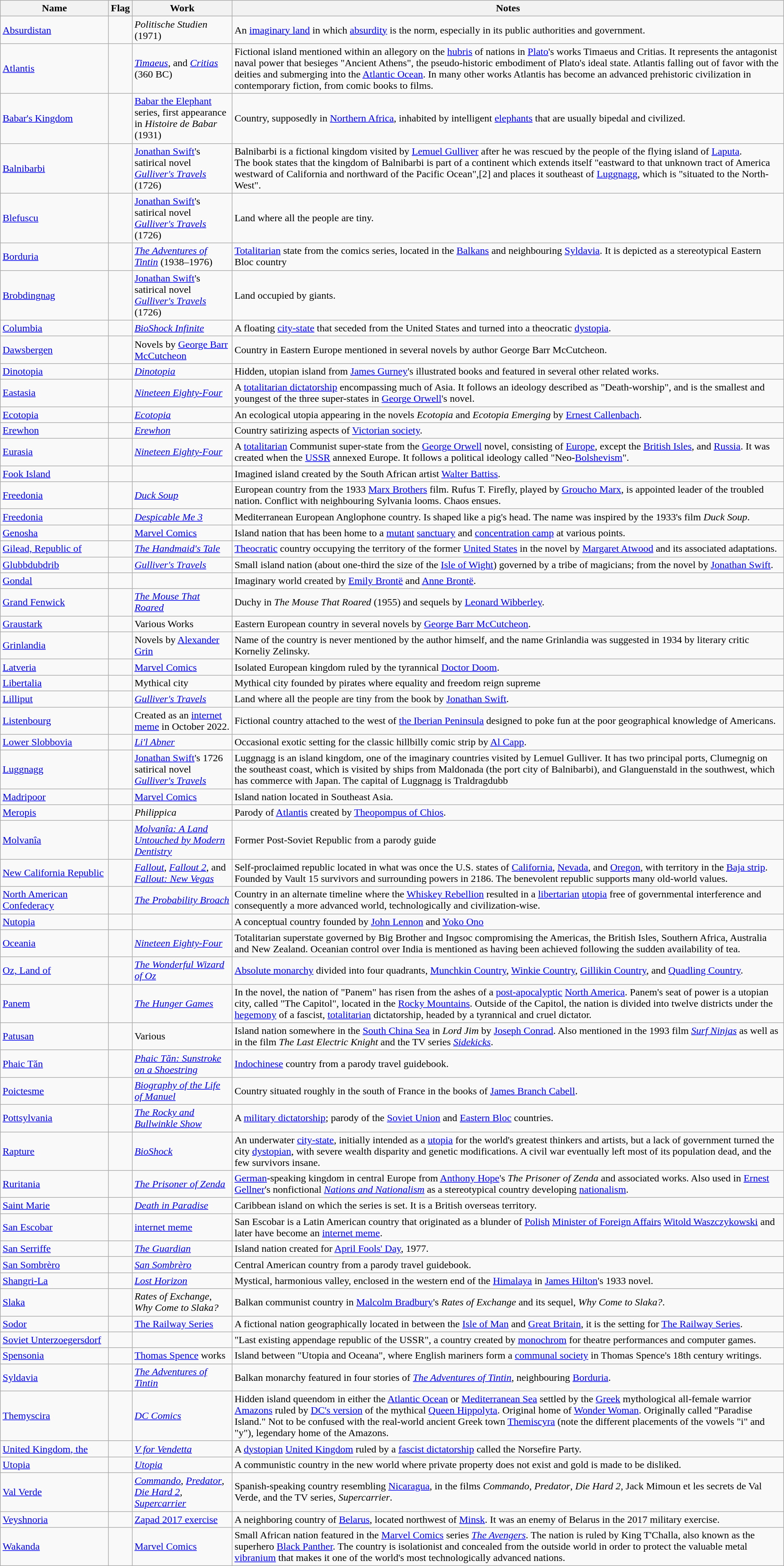<table class="wikitable sortable sticky-header">
<tr>
<th style="width:14%;">Name</th>
<th style="width:100px;">Flag</th>
<th style="width:13%;">Work</th>
<th style="width:73%;">Notes</th>
</tr>
<tr>
<td><a href='#'>Absurdistan</a></td>
<td></td>
<td><em>Politische Studien</em> (1971)</td>
<td>An <a href='#'>imaginary land</a> in which <a href='#'>absurdity</a> is the norm, especially in its public authorities and government.</td>
</tr>
<tr>
<td><a href='#'>Atlantis</a></td>
<td></td>
<td><em><a href='#'>Timaeus</a></em>, and <em><a href='#'>Critias</a></em> (360 BC)</td>
<td>Fictional island mentioned within an allegory on the <a href='#'>hubris</a> of nations in <a href='#'>Plato</a>'s works Timaeus and Critias. It represents the antagonist naval power that besieges "Ancient Athens", the pseudo-historic embodiment of Plato's ideal state. Atlantis falling out of favor with the deities and submerging into the <a href='#'>Atlantic Ocean</a>. In many other works Atlantis has become an advanced prehistoric civilization in contemporary fiction, from comic books to films.</td>
</tr>
<tr>
<td><a href='#'>Babar's Kingdom</a></td>
<td></td>
<td><a href='#'>Babar the Elephant</a> series, first appearance in <em>Histoire de Babar</em> (1931)</td>
<td>Country, supposedly in <a href='#'>Northern Africa</a>, inhabited by intelligent <a href='#'>elephants</a> that are usually bipedal and civilized.</td>
</tr>
<tr>
<td><a href='#'>Balnibarbi</a></td>
<td></td>
<td><a href='#'>Jonathan Swift</a>'s satirical novel <em><a href='#'>Gulliver's Travels</a></em> (1726)</td>
<td>Balnibarbi is a fictional kingdom visited by <a href='#'>Lemuel Gulliver</a>  after he was rescued by the people of the flying island of <a href='#'>Laputa</a>.<br>The book states that the kingdom of Balnibarbi is part of a continent which extends itself "eastward to that unknown tract of America westward of California and northward of the Pacific Ocean",[2] and places it southeast of <a href='#'>Luggnagg</a>, which is "situated to the North-West".</td>
</tr>
<tr>
<td><a href='#'>Blefuscu</a></td>
<td></td>
<td><a href='#'>Jonathan Swift</a>'s satirical novel <em><a href='#'>Gulliver's Travels</a></em> (1726)</td>
<td>Land where all the people are tiny.</td>
</tr>
<tr>
<td><a href='#'>Borduria</a></td>
<td></td>
<td><em><a href='#'>The Adventures of Tintin</a></em> (1938–1976)</td>
<td><a href='#'>Totalitarian</a> state from the comics series, located in the <a href='#'>Balkans</a> and neighbouring <a href='#'>Syldavia</a>. It is depicted as a stereotypical Eastern Bloc country</td>
</tr>
<tr>
<td><a href='#'>Brobdingnag</a></td>
<td></td>
<td><a href='#'>Jonathan Swift</a>'s satirical novel <em><a href='#'>Gulliver's Travels</a></em> (1726)</td>
<td>Land occupied by giants.</td>
</tr>
<tr>
<td><a href='#'>Columbia</a></td>
<td></td>
<td><em><a href='#'>BioShock Infinite</a></em></td>
<td>A floating <a href='#'>city-state</a> that seceded from the United States and turned into a theocratic <a href='#'>dystopia</a>.</td>
</tr>
<tr>
<td><a href='#'>Dawsbergen</a></td>
<td></td>
<td>Novels by <a href='#'>George Barr McCutcheon</a></td>
<td>Country in Eastern Europe mentioned in several novels by author George Barr McCutcheon.</td>
</tr>
<tr>
<td><a href='#'>Dinotopia</a></td>
<td></td>
<td><em><a href='#'>Dinotopia</a></em></td>
<td>Hidden, utopian island from <a href='#'>James Gurney</a>'s illustrated books and featured in several other related works.</td>
</tr>
<tr>
<td><a href='#'>Eastasia</a></td>
<td></td>
<td><em><a href='#'>Nineteen Eighty-Four</a></em></td>
<td>A <a href='#'>totalitarian dictatorship</a> encompassing much of Asia. It follows an ideology described as "Death-worship", and is the smallest and youngest of the three super-states in <a href='#'>George Orwell</a>'s novel.</td>
</tr>
<tr>
<td><a href='#'>Ecotopia</a></td>
<td></td>
<td><em><a href='#'>Ecotopia</a></em></td>
<td>An ecological utopia appearing in the novels <em>Ecotopia</em> and <em>Ecotopia Emerging</em> by <a href='#'>Ernest Callenbach</a>.</td>
</tr>
<tr>
<td><a href='#'>Erewhon</a></td>
<td></td>
<td><em><a href='#'>Erewhon</a></em></td>
<td>Country satirizing aspects of <a href='#'>Victorian society</a>.</td>
</tr>
<tr>
<td><a href='#'>Eurasia</a></td>
<td></td>
<td><em><a href='#'>Nineteen Eighty-Four</a></em></td>
<td>A <a href='#'>totalitarian</a> Communist super-state from the <a href='#'>George Orwell</a> novel, consisting of <a href='#'>Europe</a>, except the <a href='#'>British Isles</a>, and <a href='#'>Russia</a>. It was created when the <a href='#'>USSR</a> annexed Europe. It follows a political ideology called "Neo-<a href='#'>Bolshevism</a>".</td>
</tr>
<tr>
<td><a href='#'>Fook Island</a></td>
<td></td>
<td></td>
<td>Imagined island created by the South African artist <a href='#'>Walter Battiss</a>.</td>
</tr>
<tr>
<td><a href='#'>Freedonia</a></td>
<td></td>
<td><em><a href='#'>Duck Soup</a></em></td>
<td>European country from the 1933 <a href='#'>Marx Brothers</a> film. Rufus T. Firefly, played by <a href='#'>Groucho Marx</a>, is appointed leader of the troubled nation. Conflict with neighbouring Sylvania looms. Chaos ensues.</td>
</tr>
<tr>
<td><a href='#'>Freedonia</a></td>
<td></td>
<td><em><a href='#'>Despicable Me 3</a></em></td>
<td>Mediterranean European Anglophone country. Is shaped like a pig's head. The name was inspired by the 1933's film <em>Duck Soup</em>.</td>
</tr>
<tr>
<td><a href='#'>Genosha</a></td>
<td></td>
<td><a href='#'>Marvel Comics</a></td>
<td>Island nation that has been home to a <a href='#'>mutant</a> <a href='#'>sanctuary</a> and <a href='#'>concentration camp</a> at various points.</td>
</tr>
<tr>
<td><a href='#'>Gilead, Republic of</a></td>
<td></td>
<td><em><a href='#'>The Handmaid's Tale</a></em></td>
<td><a href='#'>Theocratic</a> country occupying the territory of the former <a href='#'>United States</a> in the novel by <a href='#'>Margaret Atwood</a> and its associated adaptations.</td>
</tr>
<tr>
<td><a href='#'>Glubbdubdrib</a></td>
<td></td>
<td><em><a href='#'>Gulliver's Travels</a></em></td>
<td>Small island nation (about one-third the size of the <a href='#'>Isle of Wight</a>) governed by a tribe of magicians; from the novel by <a href='#'>Jonathan Swift</a>.</td>
</tr>
<tr>
<td><a href='#'>Gondal</a></td>
<td></td>
<td></td>
<td>Imaginary world created by <a href='#'>Emily Brontë</a> and <a href='#'>Anne Brontë</a>.</td>
</tr>
<tr>
<td><a href='#'>Grand Fenwick</a></td>
<td></td>
<td><em><a href='#'>The Mouse That Roared</a></em></td>
<td>Duchy in <em>The Mouse That Roared</em> (1955) and sequels by <a href='#'>Leonard Wibberley</a>.</td>
</tr>
<tr>
<td><a href='#'>Graustark</a></td>
<td></td>
<td>Various Works</td>
<td>Eastern European country in several novels by <a href='#'>George Barr McCutcheon</a>.</td>
</tr>
<tr>
<td><a href='#'>Grinlandia</a></td>
<td></td>
<td>Novels by <a href='#'>Alexander Grin</a></td>
<td>Name of the country is never mentioned by the author himself, and the name Grinlandia was suggested in 1934 by literary critic Korneliy Zelinsky.</td>
</tr>
<tr>
<td><a href='#'>Latveria</a></td>
<td></td>
<td><a href='#'>Marvel Comics</a></td>
<td>Isolated European kingdom ruled by the tyrannical <a href='#'>Doctor Doom</a>.</td>
</tr>
<tr>
<td><a href='#'>Libertalia</a></td>
<td></td>
<td>Mythical city</td>
<td>Mythical city founded by pirates where equality and freedom reign supreme</td>
</tr>
<tr>
<td><a href='#'>Lilliput</a></td>
<td></td>
<td><em><a href='#'>Gulliver's Travels</a></em></td>
<td>Land where all the people are tiny from the book by <a href='#'>Jonathan Swift</a>.</td>
</tr>
<tr>
<td><a href='#'>Listenbourg</a></td>
<td></td>
<td>Created as an <a href='#'>internet meme</a> in October 2022.</td>
<td>Fictional country attached to the west of <a href='#'>the Iberian Peninsula</a> designed to poke fun at the poor geographical knowledge of Americans.</td>
</tr>
<tr>
<td><a href='#'>Lower Slobbovia</a></td>
<td></td>
<td><em><a href='#'>Li'l Abner</a></em></td>
<td>Occasional exotic setting for the classic hillbilly comic strip by <a href='#'>Al Capp</a>.</td>
</tr>
<tr>
<td><a href='#'>Luggnagg</a></td>
<td></td>
<td><a href='#'>Jonathan Swift</a>'s 1726 satirical novel <em><a href='#'>Gulliver's Travels</a></em></td>
<td>Luggnagg is an island kingdom, one of the imaginary countries visited by Lemuel Gulliver. It has two principal ports, Clumegnig on the southeast coast, which is visited by ships from Maldonada (the port city of Balnibarbi), and Glanguenstald in the southwest, which has commerce with Japan. The capital of Luggnagg is Traldragdubb</td>
</tr>
<tr>
<td><a href='#'>Madripoor</a></td>
<td></td>
<td><a href='#'>Marvel Comics</a></td>
<td>Island nation located in Southeast Asia.</td>
</tr>
<tr>
<td><a href='#'>Meropis</a></td>
<td></td>
<td><em>Philippica</em></td>
<td>Parody of <a href='#'>Atlantis</a> created by <a href='#'>Theopompus of Chios</a>.</td>
</tr>
<tr>
<td><a href='#'>Molvanîa</a></td>
<td></td>
<td><em><a href='#'>Molvanîa: A Land Untouched by Modern Dentistry</a></em></td>
<td>Former Post-Soviet Republic from a parody guide</td>
</tr>
<tr>
<td><a href='#'>New California Republic</a></td>
<td></td>
<td><em><a href='#'>Fallout</a></em>, <em><a href='#'>Fallout 2</a></em>, and <em><a href='#'>Fallout: New Vegas</a></em></td>
<td>Self-proclaimed republic located in what was once the U.S. states of <a href='#'>California</a>, <a href='#'>Nevada</a>, and <a href='#'>Oregon</a>, with territory in the <a href='#'>Baja strip</a>. Founded by Vault 15 survivors and surrounding powers in 2186. The benevolent republic supports many old-world values.</td>
</tr>
<tr>
<td><a href='#'>North American Confederacy</a></td>
<td></td>
<td><em><a href='#'>The Probability Broach</a></em></td>
<td>Country in an alternate timeline where the <a href='#'>Whiskey Rebellion</a> resulted in a <a href='#'>libertarian</a> <a href='#'>utopia</a> free of governmental interference and consequently a more advanced world, technologically and civilization-wise.</td>
</tr>
<tr>
<td><a href='#'>Nutopia</a></td>
<td></td>
<td></td>
<td>A conceptual country founded by <a href='#'>John Lennon</a> and <a href='#'>Yoko Ono</a></td>
</tr>
<tr>
<td><a href='#'>Oceania</a></td>
<td></td>
<td><em><a href='#'>Nineteen Eighty-Four</a></em></td>
<td>Totalitarian superstate governed by Big Brother and Ingsoc compromising the Americas, the British Isles, Southern Africa, Australia and New Zealand. Oceanian control over India is mentioned as having been achieved following the sudden availability of tea.</td>
</tr>
<tr>
<td><a href='#'>Oz, Land of</a></td>
<td></td>
<td><em><a href='#'>The Wonderful Wizard of Oz</a></em></td>
<td><a href='#'>Absolute monarchy</a> divided into four quadrants, <a href='#'>Munchkin Country</a>, <a href='#'>Winkie Country</a>, <a href='#'>Gillikin Country</a>, and <a href='#'>Quadling Country</a>.</td>
</tr>
<tr>
<td><a href='#'>Panem</a></td>
<td></td>
<td><em><a href='#'>The Hunger Games</a></em></td>
<td>In the novel, the nation of "Panem" has risen from the ashes of a <a href='#'>post-apocalyptic</a> <a href='#'>North America</a>. Panem's seat of power is a utopian city, called "The Capitol", located in the <a href='#'>Rocky Mountains</a>. Outside of the Capitol, the nation is divided into twelve districts under the <a href='#'>hegemony</a> of a fascist, <a href='#'>totalitarian</a> dictatorship, headed by a tyrannical and cruel dictator.</td>
</tr>
<tr>
<td><a href='#'>Patusan</a></td>
<td></td>
<td>Various</td>
<td>Island nation somewhere in the <a href='#'>South China Sea</a> in <em>Lord Jim</em> by <a href='#'>Joseph Conrad</a>. Also mentioned in the 1993 film <em><a href='#'>Surf Ninjas</a></em> as well as in the film <em>The Last Electric Knight</em> and the TV series <em><a href='#'>Sidekicks</a></em>.</td>
</tr>
<tr>
<td><a href='#'>Phaic Tăn</a></td>
<td></td>
<td><em><a href='#'>Phaic Tăn: Sunstroke on a Shoestring</a></em></td>
<td><a href='#'>Indochinese</a> country from a parody travel guidebook.</td>
</tr>
<tr>
<td><a href='#'>Poictesme</a></td>
<td></td>
<td><em><a href='#'>Biography of the Life of Manuel</a></em></td>
<td>Country situated roughly in the south of France in the books of <a href='#'>James Branch Cabell</a>.</td>
</tr>
<tr>
<td><a href='#'>Pottsylvania</a></td>
<td></td>
<td><em><a href='#'>The Rocky and Bullwinkle Show</a></em></td>
<td>A <a href='#'>military dictatorship</a>; parody of the <a href='#'>Soviet Union</a> and <a href='#'>Eastern Bloc</a> countries.</td>
</tr>
<tr>
<td><a href='#'>Rapture</a></td>
<td></td>
<td><em><a href='#'>BioShock</a></em></td>
<td>An underwater <a href='#'>city-state</a>, initially intended as a <a href='#'>utopia</a> for the world's greatest thinkers and artists, but a lack of government turned the city <a href='#'>dystopian</a>, with severe wealth disparity and genetic modifications. A civil war eventually left most of its population dead, and the few survivors insane.</td>
</tr>
<tr>
<td><a href='#'>Ruritania</a></td>
<td></td>
<td><em><a href='#'>The Prisoner of Zenda</a></em></td>
<td><a href='#'>German</a>-speaking kingdom in central Europe from <a href='#'>Anthony Hope</a>'s <em>The Prisoner of Zenda</em> and associated works. Also used in <a href='#'>Ernest Gellner</a>'s nonfictional <em><a href='#'>Nations and Nationalism</a></em> as a stereotypical country developing <a href='#'>nationalism</a>.</td>
</tr>
<tr>
<td><a href='#'>Saint Marie</a></td>
<td></td>
<td><em><a href='#'>Death in Paradise</a></em></td>
<td>Caribbean island on which the series is set. It is a British overseas territory.</td>
</tr>
<tr>
<td><a href='#'>San Escobar</a></td>
<td></td>
<td><a href='#'>internet meme</a></td>
<td>San Escobar is a Latin American country that originated as a blunder of <a href='#'>Polish</a> <a href='#'>Minister of Foreign Affairs</a> <a href='#'>Witold Waszczykowski</a> and later have become an <a href='#'>internet meme</a>.</td>
</tr>
<tr>
<td><a href='#'>San Serriffe</a></td>
<td></td>
<td><em><a href='#'>The Guardian</a></em></td>
<td>Island nation created for <a href='#'>April Fools' Day</a>, 1977.</td>
</tr>
<tr>
<td><a href='#'>San Sombrèro</a></td>
<td></td>
<td><em><a href='#'>San Sombrèro</a></em></td>
<td>Central American country from a parody travel guidebook.</td>
</tr>
<tr>
<td><a href='#'>Shangri-La</a></td>
<td></td>
<td><em><a href='#'>Lost Horizon</a></em></td>
<td>Mystical, harmonious valley, enclosed in the western end of the <a href='#'>Himalaya</a> in <a href='#'>James Hilton</a>'s 1933 novel.</td>
</tr>
<tr>
<td><a href='#'>Slaka</a></td>
<td></td>
<td><em>Rates of Exchange</em>, <em>Why Come to Slaka?</em></td>
<td>Balkan communist country in <a href='#'>Malcolm Bradbury</a>'s <em>Rates of Exchange</em> and its sequel, <em>Why Come to Slaka?</em>.</td>
</tr>
<tr>
<td><a href='#'>Sodor</a></td>
<td></td>
<td><a href='#'>The Railway Series</a></td>
<td>A fictional nation geographically located in between the <a href='#'>Isle of Man</a> and <a href='#'>Great Britain</a>, it is the setting for <a href='#'>The Railway Series</a>.</td>
</tr>
<tr>
<td><a href='#'>Soviet Unterzoegersdorf</a></td>
<td></td>
<td></td>
<td>"Last existing appendage republic of the USSR", a country created by <a href='#'>monochrom</a> for theatre performances and computer games.</td>
</tr>
<tr>
<td><a href='#'>Spensonia</a></td>
<td></td>
<td><a href='#'>Thomas Spence</a> works</td>
<td>Island between "Utopia and Oceana", where English mariners form a <a href='#'>communal society</a> in Thomas Spence's 18th century writings.</td>
</tr>
<tr>
<td><a href='#'>Syldavia</a></td>
<td></td>
<td><em><a href='#'>The Adventures of Tintin</a></em></td>
<td>Balkan monarchy featured in four stories of <em><a href='#'>The Adventures of Tintin</a></em>, neighbouring <a href='#'>Borduria</a>.</td>
</tr>
<tr>
<td><a href='#'>Themyscira</a></td>
<td></td>
<td><em><a href='#'>DC Comics</a></em></td>
<td>Hidden island queendom in either the <a href='#'>Atlantic Ocean</a> or <a href='#'>Mediterranean Sea</a> settled by the <a href='#'>Greek</a> mythological all-female warrior <a href='#'>Amazons</a> ruled by <a href='#'>DC's version</a> of the mythical <a href='#'>Queen Hippolyta</a>. Original home of <a href='#'>Wonder Woman</a>. Originally called "Paradise Island." Not to be confused with the real-world ancient Greek town <a href='#'>Themiscyra</a> (note the different placements of the vowels "i" and "y"), legendary home of the Amazons.</td>
</tr>
<tr>
<td><a href='#'>United Kingdom, the</a></td>
<td></td>
<td><em><a href='#'>V for Vendetta</a></em></td>
<td>A <a href='#'>dystopian</a> <a href='#'>United Kingdom</a> ruled by a <a href='#'>fascist dictatorship</a> called the Norsefire Party.</td>
</tr>
<tr>
<td><a href='#'>Utopia</a></td>
<td></td>
<td><em><a href='#'>Utopia</a></em></td>
<td>A communistic country in the new world where private property does not exist and gold is made to be disliked.</td>
</tr>
<tr>
<td><a href='#'>Val Verde</a></td>
<td></td>
<td><em><a href='#'>Commando</a></em>, <em><a href='#'>Predator</a></em>, <em><a href='#'>Die Hard 2</a>, <a href='#'>Supercarrier</a></em></td>
<td>Spanish-speaking country resembling <a href='#'>Nicaragua</a>, in the films <em>Commando</em>, <em>Predator</em>, <em>Die Hard 2,</em> Jack Mimoun et les secrets de Val Verde, and the TV series, <em>Supercarrier</em>.</td>
</tr>
<tr>
<td><a href='#'>Veyshnoria</a></td>
<td></td>
<td><a href='#'>Zapad 2017 exercise</a></td>
<td>A neighboring country of <a href='#'>Belarus</a>, located northwest of <a href='#'>Minsk</a>. It was an enemy of Belarus in the 2017 military exercise.</td>
</tr>
<tr>
<td><a href='#'>Wakanda</a></td>
<td></td>
<td><a href='#'>Marvel Comics</a></td>
<td>Small African nation featured in the <a href='#'>Marvel Comics</a> series <em><a href='#'>The Avengers</a></em>. The nation is ruled by King T'Challa, also known as the superhero <a href='#'>Black Panther</a>. The country is isolationist and concealed from the outside world in order to protect the valuable metal <a href='#'>vibranium</a> that makes it one of the world's most technologically advanced nations.</td>
</tr>
</table>
